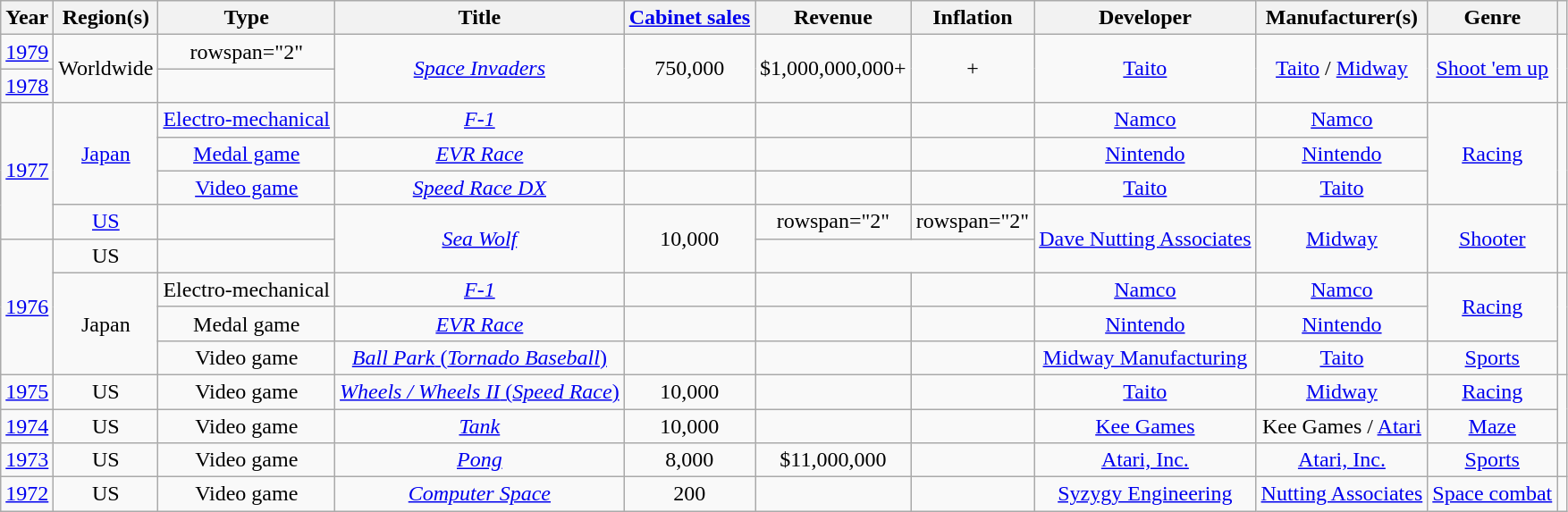<table class="wikitable sortable" style="text-align:center">
<tr>
<th>Year</th>
<th>Region(s)</th>
<th>Type</th>
<th>Title</th>
<th><a href='#'>Cabinet sales</a></th>
<th>Revenue</th>
<th>Inflation</th>
<th>Developer</th>
<th>Manufacturer(s)</th>
<th>Genre</th>
<th class="unsortable"></th>
</tr>
<tr>
<td><a href='#'>1979</a></td>
<td rowspan="2">Worldwide</td>
<td>rowspan="2" </td>
<td rowspan="2"><em><a href='#'>Space Invaders</a></em></td>
<td rowspan="2">750,000</td>
<td rowspan="2">$1,000,000,000+</td>
<td rowspan="2">+</td>
<td rowspan="2"><a href='#'>Taito</a></td>
<td rowspan="2"><a href='#'>Taito</a> / <a href='#'>Midway</a></td>
<td rowspan="2"><a href='#'>Shoot 'em up</a></td>
<td rowspan="2"></td>
</tr>
<tr>
<td><a href='#'>1978</a></td>
</tr>
<tr>
<td rowspan="4"><a href='#'>1977</a></td>
<td rowspan="3"><a href='#'>Japan</a></td>
<td><a href='#'>Electro-mechanical</a></td>
<td><em><a href='#'>F-1</a></em></td>
<td></td>
<td></td>
<td></td>
<td><a href='#'>Namco</a></td>
<td><a href='#'>Namco</a></td>
<td rowspan="3"><a href='#'>Racing</a></td>
<td rowspan="3"></td>
</tr>
<tr>
<td><a href='#'>Medal game</a></td>
<td><em><a href='#'>EVR Race</a></em></td>
<td></td>
<td></td>
<td></td>
<td><a href='#'>Nintendo</a></td>
<td><a href='#'>Nintendo</a></td>
</tr>
<tr>
<td><a href='#'>Video game</a></td>
<td><em><a href='#'>Speed Race DX</a></em></td>
<td></td>
<td></td>
<td></td>
<td><a href='#'>Taito</a></td>
<td><a href='#'>Taito</a></td>
</tr>
<tr>
<td><a href='#'>US</a></td>
<td></td>
<td rowspan="2"><em><a href='#'>Sea Wolf</a></em></td>
<td rowspan="2">10,000</td>
<td>rowspan="2" </td>
<td>rowspan="2" </td>
<td rowspan="2"><a href='#'>Dave Nutting Associates</a></td>
<td rowspan="2"><a href='#'>Midway</a></td>
<td rowspan="2"><a href='#'>Shooter</a></td>
<td rowspan="2"></td>
</tr>
<tr>
<td rowspan="4"><a href='#'>1976</a></td>
<td>US</td>
<td></td>
</tr>
<tr>
<td rowspan="3">Japan</td>
<td>Electro-mechanical</td>
<td><em><a href='#'>F-1</a></em></td>
<td></td>
<td></td>
<td></td>
<td><a href='#'>Namco</a></td>
<td><a href='#'>Namco</a></td>
<td rowspan="2"><a href='#'>Racing</a></td>
<td rowspan="3"></td>
</tr>
<tr>
<td>Medal game</td>
<td><em><a href='#'>EVR Race</a></em></td>
<td></td>
<td></td>
<td></td>
<td><a href='#'>Nintendo</a></td>
<td><a href='#'>Nintendo</a></td>
</tr>
<tr>
<td>Video game</td>
<td><a href='#'><em>Ball Park</em> (<em>Tornado Baseball</em>)</a></td>
<td></td>
<td></td>
<td></td>
<td><a href='#'>Midway Manufacturing</a></td>
<td><a href='#'>Taito</a></td>
<td><a href='#'>Sports</a></td>
</tr>
<tr>
<td><a href='#'>1975</a></td>
<td>US</td>
<td>Video game</td>
<td><a href='#'><em>Wheels / Wheels II</em> (<em>Speed Race</em>)</a></td>
<td>10,000</td>
<td></td>
<td></td>
<td><a href='#'>Taito</a></td>
<td><a href='#'>Midway</a></td>
<td><a href='#'>Racing</a></td>
<td rowspan="2"></td>
</tr>
<tr>
<td><a href='#'>1974</a></td>
<td>US</td>
<td>Video game</td>
<td><em><a href='#'>Tank</a></em></td>
<td>10,000</td>
<td></td>
<td></td>
<td><a href='#'>Kee Games</a></td>
<td>Kee Games / <a href='#'>Atari</a></td>
<td><a href='#'>Maze</a></td>
</tr>
<tr>
<td><a href='#'>1973</a></td>
<td>US</td>
<td>Video game</td>
<td><em><a href='#'>Pong</a></em></td>
<td>8,000</td>
<td>$11,000,000</td>
<td></td>
<td><a href='#'>Atari, Inc.</a></td>
<td><a href='#'>Atari, Inc.</a></td>
<td><a href='#'>Sports</a></td>
<td></td>
</tr>
<tr>
<td><a href='#'>1972</a></td>
<td>US</td>
<td>Video game</td>
<td><em><a href='#'>Computer Space</a></em></td>
<td>200</td>
<td></td>
<td></td>
<td><a href='#'>Syzygy Engineering</a></td>
<td><a href='#'>Nutting Associates</a></td>
<td><a href='#'>Space combat</a></td>
<td></td>
</tr>
</table>
